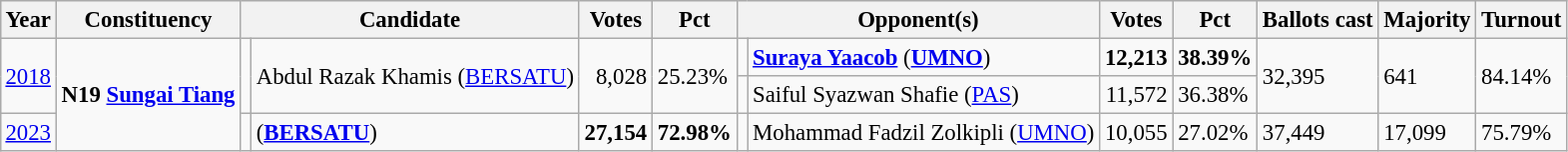<table class="wikitable" style="margin:0.5em ; font-size:95%">
<tr>
<th>Year</th>
<th>Constituency</th>
<th colspan=2>Candidate</th>
<th>Votes</th>
<th>Pct</th>
<th colspan=2>Opponent(s)</th>
<th>Votes</th>
<th>Pct</th>
<th>Ballots cast</th>
<th>Majority</th>
<th>Turnout</th>
</tr>
<tr>
<td rowspan=2><a href='#'>2018</a></td>
<td rowspan=3><strong>N19 <a href='#'>Sungai Tiang</a></strong></td>
<td rowspan=2 ></td>
<td rowspan=2>Abdul Razak Khamis (<a href='#'>BERSATU</a>)</td>
<td rowspan=2 align=right>8,028</td>
<td rowspan=2>25.23%</td>
<td></td>
<td><strong><a href='#'>Suraya Yaacob</a></strong> (<a href='#'><strong>UMNO</strong></a>)</td>
<td align=right><strong>12,213</strong></td>
<td><strong>38.39%</strong></td>
<td rowspan=2>32,395</td>
<td rowspan=2>641</td>
<td rowspan=2>84.14%</td>
</tr>
<tr>
<td></td>
<td>Saiful Syazwan Shafie (<a href='#'>PAS</a>)</td>
<td align=righT>11,572</td>
<td>36.38%</td>
</tr>
<tr>
<td><a href='#'>2023</a></td>
<td bgcolor=></td>
<td> (<a href='#'><strong>BERSATU</strong></a>)</td>
<td align=right><strong>27,154</strong></td>
<td><strong>72.98%</strong></td>
<td></td>
<td>Mohammad Fadzil Zolkipli (<a href='#'>UMNO</a>)</td>
<td align=right>10,055</td>
<td>27.02%</td>
<td>37,449</td>
<td>17,099</td>
<td>75.79%</td>
</tr>
</table>
